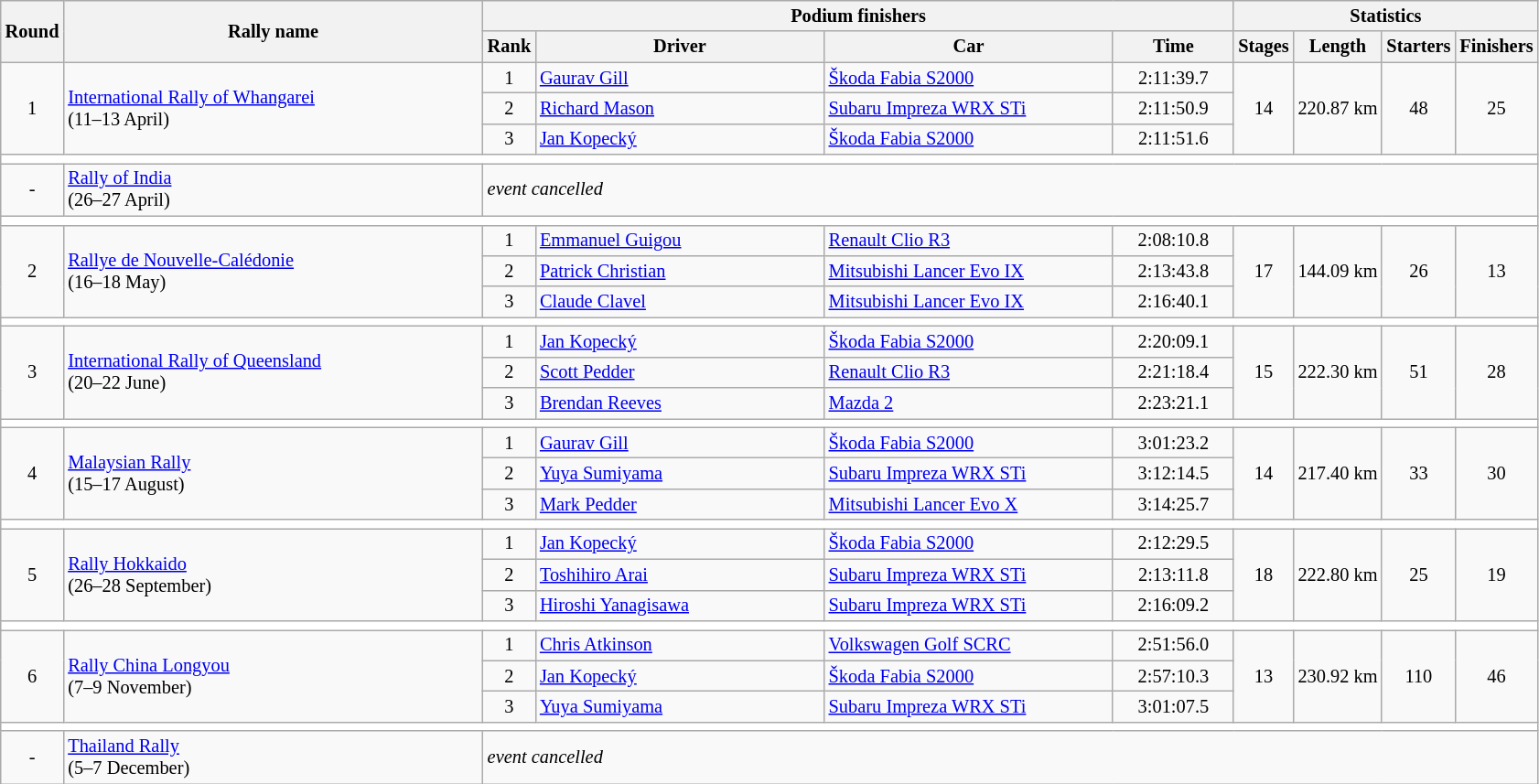<table class="wikitable" style="font-size:85%;">
<tr>
<th rowspan=2>Round</th>
<th style="width:22em" rowspan=2>Rally name</th>
<th colspan=4>Podium finishers</th>
<th colspan=4>Statistics</th>
</tr>
<tr>
<th>Rank</th>
<th style="width:15em">Driver</th>
<th style="width:15em">Car</th>
<th style="width:6em">Time</th>
<th>Stages</th>
<th>Length</th>
<th>Starters</th>
<th>Finishers</th>
</tr>
<tr>
<td rowspan=3 align=center>1</td>
<td rowspan=3> <a href='#'>International Rally of Whangarei</a><br>(11–13 April)</td>
<td align=center>1</td>
<td> <a href='#'>Gaurav Gill</a></td>
<td><a href='#'>Škoda Fabia S2000</a></td>
<td align=center>2:11:39.7</td>
<td rowspan=3 align=center>14</td>
<td rowspan=3 align=center>220.87 km</td>
<td rowspan=3 align=center>48</td>
<td rowspan=3 align=center>25</td>
</tr>
<tr>
<td align=center>2</td>
<td> <a href='#'>Richard Mason</a></td>
<td><a href='#'>Subaru Impreza WRX STi</a></td>
<td align=center>2:11:50.9</td>
</tr>
<tr>
<td align=center>3</td>
<td> <a href='#'>Jan Kopecký</a></td>
<td><a href='#'>Škoda Fabia S2000</a></td>
<td align=center>2:11:51.6</td>
</tr>
<tr style="background:white;">
<td colspan="10"></td>
</tr>
<tr>
<td align=center>-</td>
<td> <a href='#'>Rally of India</a><br>(26–27 April)</td>
<td colspan=8><em>event cancelled</em></td>
</tr>
<tr style="background:white;">
<td colspan="10"></td>
</tr>
<tr>
<td rowspan=3 align=center>2</td>
<td rowspan=3> <a href='#'>Rallye de Nouvelle-Calédonie</a><br>(16–18 May)</td>
<td align=center>1</td>
<td> <a href='#'>Emmanuel Guigou</a></td>
<td><a href='#'>Renault Clio R3</a></td>
<td align=center>2:08:10.8</td>
<td rowspan=3 align=center>17</td>
<td rowspan=3 align=center>144.09 km</td>
<td rowspan=3 align=center>26</td>
<td rowspan=3 align=center>13</td>
</tr>
<tr>
<td align=center>2</td>
<td> <a href='#'>Patrick Christian</a></td>
<td><a href='#'>Mitsubishi Lancer Evo IX</a></td>
<td align=center>2:13:43.8</td>
</tr>
<tr>
<td align=center>3</td>
<td> <a href='#'>Claude Clavel</a></td>
<td><a href='#'>Mitsubishi Lancer Evo IX</a></td>
<td align=center>2:16:40.1</td>
</tr>
<tr style="background:white;">
<td colspan="12"></td>
</tr>
<tr>
<td rowspan=3 align=center>3</td>
<td rowspan=3> <a href='#'>International Rally of Queensland</a><br>(20–22 June)</td>
<td align=center>1</td>
<td> <a href='#'>Jan Kopecký</a></td>
<td><a href='#'>Škoda Fabia S2000</a></td>
<td align=center>2:20:09.1</td>
<td rowspan=3 align=center>15</td>
<td rowspan=3 align=center>222.30 km</td>
<td rowspan=3 align=center>51</td>
<td rowspan=3 align=center>28</td>
</tr>
<tr>
<td align=center>2</td>
<td> <a href='#'>Scott Pedder</a></td>
<td><a href='#'>Renault Clio R3</a></td>
<td align=center>2:21:18.4</td>
</tr>
<tr>
<td align=center>3</td>
<td> <a href='#'>Brendan Reeves</a></td>
<td><a href='#'>Mazda 2</a></td>
<td align=center>2:23:21.1</td>
</tr>
<tr style="background:white;">
<td colspan="12"></td>
</tr>
<tr>
<td rowspan=3 align=center>4</td>
<td rowspan=3> <a href='#'>Malaysian Rally</a><br>(15–17 August)</td>
<td align=center>1</td>
<td> <a href='#'>Gaurav Gill</a></td>
<td><a href='#'>Škoda Fabia S2000</a></td>
<td align=center>3:01:23.2</td>
<td rowspan=3 align=center>14</td>
<td rowspan=3 align=center>217.40 km</td>
<td rowspan=3 align=center>33</td>
<td rowspan=3 align=center>30</td>
</tr>
<tr>
<td align=center>2</td>
<td> <a href='#'>Yuya Sumiyama</a></td>
<td><a href='#'>Subaru Impreza WRX STi</a></td>
<td align=center>3:12:14.5</td>
</tr>
<tr>
<td align=center>3</td>
<td> <a href='#'>Mark Pedder</a></td>
<td><a href='#'>Mitsubishi Lancer Evo X</a></td>
<td align=center>3:14:25.7</td>
</tr>
<tr style="background:white;">
<td colspan="12"></td>
</tr>
<tr>
<td rowspan=3 align=center>5</td>
<td rowspan=3> <a href='#'>Rally Hokkaido</a><br>(26–28 September)</td>
<td align=center>1</td>
<td> <a href='#'>Jan Kopecký</a></td>
<td><a href='#'>Škoda Fabia S2000</a></td>
<td align=center>2:12:29.5</td>
<td rowspan=3 align=center>18</td>
<td rowspan=3 align=center>222.80 km</td>
<td rowspan=3 align=center>25</td>
<td rowspan=3 align=center>19</td>
</tr>
<tr>
<td align=center>2</td>
<td> <a href='#'>Toshihiro Arai</a></td>
<td><a href='#'>Subaru Impreza WRX STi</a></td>
<td align=center>2:13:11.8</td>
</tr>
<tr>
<td align=center>3</td>
<td> <a href='#'>Hiroshi Yanagisawa</a></td>
<td><a href='#'>Subaru Impreza WRX STi</a></td>
<td align=center>2:16:09.2</td>
</tr>
<tr style="background:white;">
<td colspan="12"></td>
</tr>
<tr>
<td rowspan=3 align=center>6</td>
<td rowspan=3> <a href='#'>Rally China Longyou</a><br>(7–9 November)</td>
<td align=center>1</td>
<td> <a href='#'>Chris Atkinson</a></td>
<td><a href='#'>Volkswagen Golf SCRC</a></td>
<td align=center>2:51:56.0</td>
<td rowspan=3 align=center>13</td>
<td rowspan=3 align=center>230.92 km</td>
<td rowspan=3 align=center>110</td>
<td rowspan=3 align=center>46</td>
</tr>
<tr>
<td align=center>2</td>
<td> <a href='#'>Jan Kopecký</a></td>
<td><a href='#'>Škoda Fabia S2000</a></td>
<td align=center>2:57:10.3</td>
</tr>
<tr>
<td align=center>3</td>
<td> <a href='#'>Yuya Sumiyama</a></td>
<td><a href='#'>Subaru Impreza WRX STi</a></td>
<td align=center>3:01:07.5</td>
</tr>
<tr style="background:white;">
<td colspan="10"></td>
</tr>
<tr>
<td align=center>-</td>
<td> <a href='#'>Thailand Rally</a><br>(5–7 December)</td>
<td colspan=8><em>event cancelled</em></td>
</tr>
</table>
